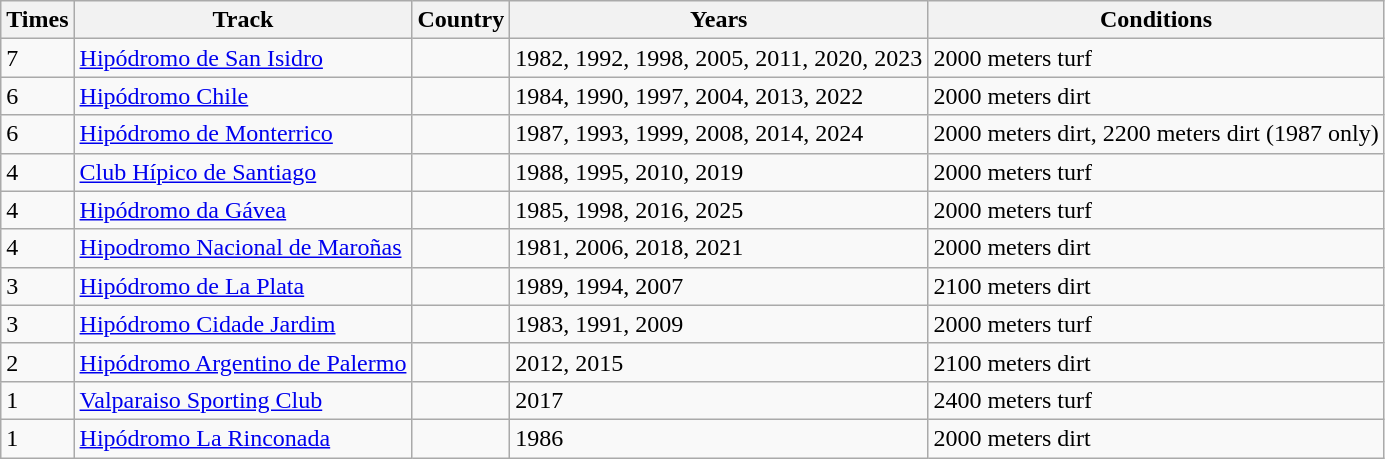<table class="wikitable">
<tr>
<th>Times</th>
<th>Track</th>
<th>Country</th>
<th>Years</th>
<th>Conditions</th>
</tr>
<tr>
<td>7</td>
<td><a href='#'>Hipódromo de San Isidro</a></td>
<td></td>
<td>1982, 1992, 1998, 2005, 2011, 2020, 2023</td>
<td>2000 meters turf</td>
</tr>
<tr>
<td>6</td>
<td><a href='#'>Hipódromo Chile</a></td>
<td></td>
<td>1984, 1990, 1997, 2004, 2013, 2022</td>
<td>2000 meters dirt</td>
</tr>
<tr>
<td>6</td>
<td><a href='#'>Hipódromo de Monterrico</a></td>
<td></td>
<td>1987, 1993, 1999, 2008, 2014, 2024</td>
<td>2000 meters dirt, 2200 meters dirt (1987 only)</td>
</tr>
<tr>
<td>4</td>
<td><a href='#'>Club Hípico de Santiago</a></td>
<td></td>
<td>1988, 1995, 2010, 2019</td>
<td>2000 meters turf</td>
</tr>
<tr>
<td>4</td>
<td><a href='#'>Hipódromo da Gávea</a></td>
<td></td>
<td>1985, 1998, 2016, 2025</td>
<td>2000 meters turf</td>
</tr>
<tr>
<td>4</td>
<td><a href='#'>Hipodromo Nacional de Maroñas</a></td>
<td></td>
<td>1981, 2006, 2018, 2021</td>
<td>2000 meters dirt</td>
</tr>
<tr>
<td>3</td>
<td><a href='#'>Hipódromo de La Plata</a></td>
<td></td>
<td>1989, 1994, 2007</td>
<td>2100 meters dirt</td>
</tr>
<tr>
<td>3</td>
<td><a href='#'>Hipódromo Cidade Jardim</a></td>
<td></td>
<td>1983, 1991, 2009</td>
<td>2000 meters turf</td>
</tr>
<tr>
<td>2</td>
<td><a href='#'>Hipódromo Argentino de Palermo</a></td>
<td></td>
<td>2012, 2015</td>
<td>2100 meters dirt</td>
</tr>
<tr>
<td>1</td>
<td><a href='#'>Valparaiso Sporting Club</a></td>
<td></td>
<td>2017</td>
<td>2400 meters turf</td>
</tr>
<tr>
<td>1</td>
<td><a href='#'>Hipódromo La Rinconada</a></td>
<td></td>
<td>1986</td>
<td>2000 meters dirt</td>
</tr>
</table>
